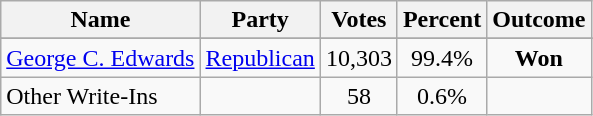<table class=wikitable style="text-align:center">
<tr>
<th>Name</th>
<th>Party</th>
<th>Votes</th>
<th>Percent</th>
<th>Outcome</th>
</tr>
<tr>
</tr>
<tr>
<td align=left><a href='#'>George C. Edwards</a></td>
<td><a href='#'>Republican</a></td>
<td>10,303</td>
<td>99.4%</td>
<td><strong>Won</strong></td>
</tr>
<tr>
<td align=left>Other Write-Ins</td>
<td></td>
<td>58</td>
<td>0.6%</td>
<td></td>
</tr>
</table>
